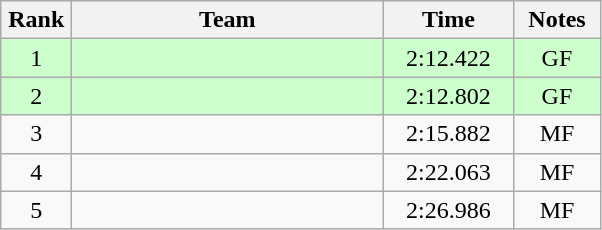<table class=wikitable style="text-align:center">
<tr>
<th width=40>Rank</th>
<th width=200>Team</th>
<th width=80>Time</th>
<th width=50>Notes</th>
</tr>
<tr bgcolor="#ccffcc">
<td>1</td>
<td align=left></td>
<td>2:12.422</td>
<td>GF</td>
</tr>
<tr bgcolor="#ccffcc">
<td>2</td>
<td align=left></td>
<td>2:12.802</td>
<td>GF</td>
</tr>
<tr>
<td>3</td>
<td align=left></td>
<td>2:15.882</td>
<td>MF</td>
</tr>
<tr>
<td>4</td>
<td align=left></td>
<td>2:22.063</td>
<td>MF</td>
</tr>
<tr>
<td>5</td>
<td align=left></td>
<td>2:26.986</td>
<td>MF</td>
</tr>
</table>
